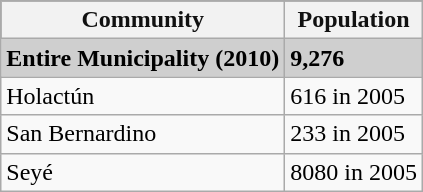<table class="wikitable">
<tr style="background:#111111; color:#111111;">
<th><strong>Community</strong></th>
<th><strong>Population</strong></th>
</tr>
<tr style="background:#CFCFCF;">
<td><strong>Entire Municipality (2010)</strong></td>
<td><strong>9,276</strong></td>
</tr>
<tr>
<td>Holactún</td>
<td>616  in 2005</td>
</tr>
<tr>
<td>San Bernardino</td>
<td>233 in 2005</td>
</tr>
<tr>
<td>Seyé</td>
<td>8080 in 2005</td>
</tr>
</table>
